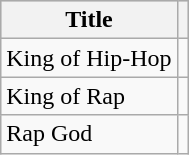<table class="wikitable sortable plainrowheaders">
<tr style="background:#ccc; text-align:center;">
<th scope="col">Title</th>
<th scope="col" class="unsortable"></th>
</tr>
<tr>
<td>King of Hip-Hop</td>
<td></td>
</tr>
<tr>
<td>King of Rap</td>
<td></td>
</tr>
<tr>
<td>Rap God</td>
<td></td>
</tr>
</table>
